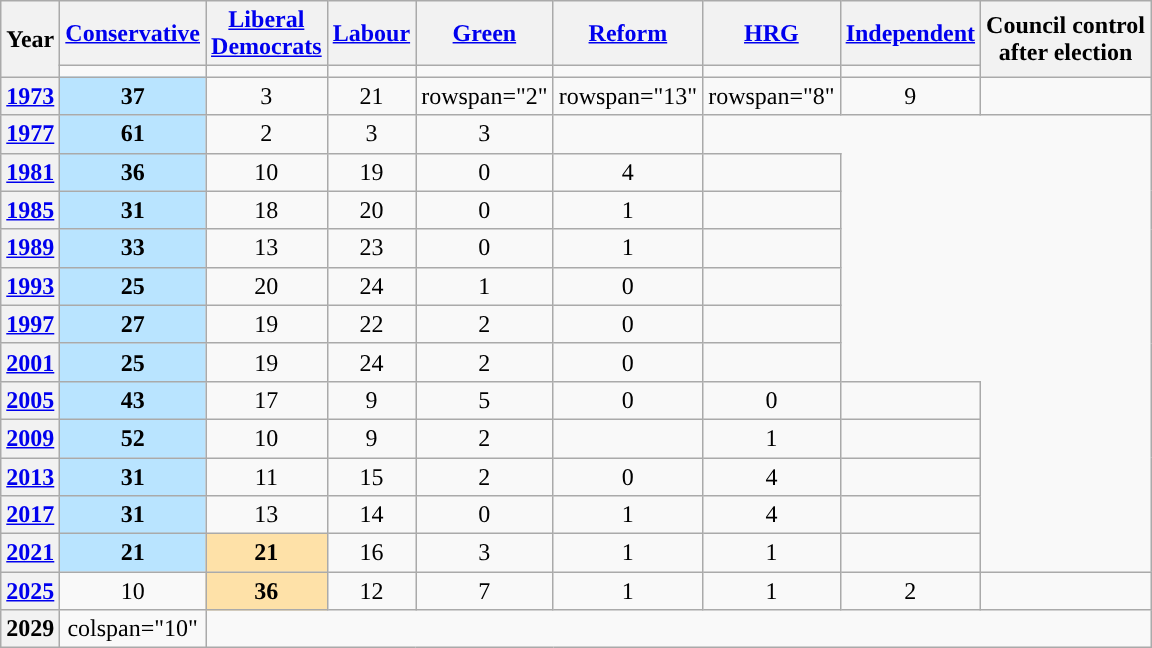<table class="wikitable plainrowheaders" style="text-align:center">
<tr>
<th scope="col" rowspan="2">Year</th>
<th scope="col"><a href='#'>Conservative</a></th>
<th scope="col" style="width:1px"><a href='#'>Liberal Democrats</a></th>
<th scope="col"><a href='#'>Labour</a></th>
<th scope="col"><a href='#'>Green</a></th>
<th scope="col"><a href='#'>Reform</a></th>
<th scope="col"><a href='#'>HRG</a></th>
<th scope="col"><a href='#'>Independent</a></th>
<th scope="col" rowspan="2" colspan="2">Council control<br>after election</th>
</tr>
<tr>
<td style="background:"></td>
<td style="background:"></td>
<td style="background:"></td>
<td style="background:"></td>
<td style="background:"></td>
<td style="background:"></td>
<td style="background:"></td>
</tr>
<tr>
<th scope="row"><a href='#'>1973</a></th>
<td style="background:#B9E4FF;"><strong>37</strong></td>
<td>3</td>
<td>21</td>
<td>rowspan="2" </td>
<td>rowspan="13" </td>
<td>rowspan="8" </td>
<td>9</td>
<td></td>
</tr>
<tr>
<th scope="row"><a href='#'>1977</a></th>
<td style="background:#B9E4FF;"><strong>61</strong></td>
<td>2</td>
<td>3</td>
<td>3</td>
<td></td>
</tr>
<tr>
<th scope="row"><a href='#'>1981</a></th>
<td style="background:#B9E4FF;"><strong>36</strong></td>
<td>10</td>
<td>19</td>
<td>0</td>
<td>4</td>
<td></td>
</tr>
<tr>
<th scope="row"><a href='#'>1985</a></th>
<td style="background:#B9E4FF;"><strong>31</strong></td>
<td>18</td>
<td>20</td>
<td>0</td>
<td>1</td>
<td></td>
</tr>
<tr>
<th scope="row"><a href='#'>1989</a></th>
<td style="background:#B9E4FF;"><strong>33</strong></td>
<td>13</td>
<td>23</td>
<td>0</td>
<td>1</td>
<td></td>
</tr>
<tr>
<th scope="row"><a href='#'>1993</a></th>
<td style="background:#B9E4FF;"><strong>25</strong></td>
<td>20</td>
<td>24</td>
<td>1</td>
<td>0</td>
<td></td>
</tr>
<tr>
<th scope="row"><a href='#'>1997</a></th>
<td style="background:#B9E4FF;"><strong>27</strong></td>
<td>19</td>
<td>22</td>
<td>2</td>
<td>0</td>
<td></td>
</tr>
<tr>
<th scope="row"><a href='#'>2001</a></th>
<td style="background:#B9E4FF;"><strong>25</strong></td>
<td>19</td>
<td>24</td>
<td>2</td>
<td>0</td>
<td></td>
</tr>
<tr>
<th scope="row"><a href='#'>2005</a></th>
<td style="background:#B9E4FF;"><strong>43</strong></td>
<td>17</td>
<td>9</td>
<td>5</td>
<td>0</td>
<td>0</td>
<td></td>
</tr>
<tr>
<th scope="row"><a href='#'>2009</a></th>
<td style="background:#B9E4FF;"><strong>52</strong></td>
<td>10</td>
<td>9</td>
<td>2</td>
<td></td>
<td>1</td>
<td></td>
</tr>
<tr>
<th scope="row"><a href='#'>2013</a></th>
<td style="background:#B9E4FF;"><strong>31</strong></td>
<td>11</td>
<td>15</td>
<td>2</td>
<td>0</td>
<td>4</td>
<td></td>
</tr>
<tr>
<th scope="row"><a href='#'>2017</a></th>
<td style="background:#B9E4FF;"><strong>31</strong></td>
<td>13</td>
<td>14</td>
<td>0</td>
<td>1</td>
<td>4</td>
<td></td>
</tr>
<tr>
<th scope="row"><a href='#'>2021</a></th>
<td style="background:#B9E4FF;"><strong>21</strong></td>
<td style="background:#FEE1A8"><strong>21</strong></td>
<td>16</td>
<td>3</td>
<td>1</td>
<td>1</td>
<td></td>
</tr>
<tr>
<th scope="row"><a href='#'>2025</a></th>
<td>10</td>
<td style="background:#FEE1A8"><strong>36</strong></td>
<td>12</td>
<td>7</td>
<td>1</td>
<td>1</td>
<td>2</td>
<td></td>
</tr>
<tr>
<th scope="row">2029</th>
<td>colspan="10" </td>
</tr>
</table>
